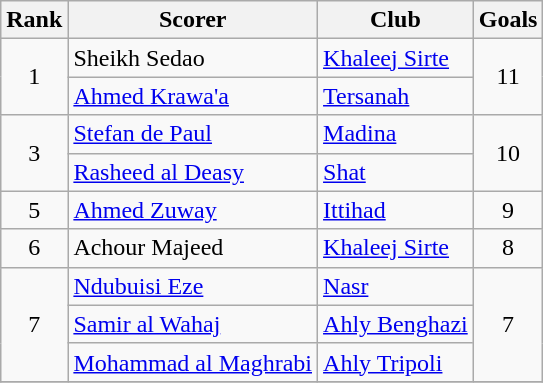<table class="wikitable">
<tr>
<th>Rank</th>
<th>Scorer</th>
<th>Club</th>
<th>Goals</th>
</tr>
<tr>
<td rowspan=2 align=center>1</td>
<td> Sheikh Sedao</td>
<td><a href='#'>Khaleej Sirte</a></td>
<td rowspan=2 align=center>11</td>
</tr>
<tr>
<td> <a href='#'>Ahmed Krawa'a</a></td>
<td><a href='#'>Tersanah</a></td>
</tr>
<tr>
<td rowspan=2 align=center>3</td>
<td> <a href='#'>Stefan de Paul</a></td>
<td><a href='#'>Madina</a></td>
<td rowspan=2 align=center>10</td>
</tr>
<tr>
<td> <a href='#'>Rasheed al Deasy</a></td>
<td><a href='#'>Shat</a></td>
</tr>
<tr>
<td align=center>5</td>
<td> <a href='#'>Ahmed Zuway</a></td>
<td><a href='#'>Ittihad</a></td>
<td align=center>9</td>
</tr>
<tr>
<td align=center>6</td>
<td> Achour Majeed</td>
<td><a href='#'>Khaleej Sirte</a></td>
<td align=center>8</td>
</tr>
<tr>
<td rowspan=3 align=center>7</td>
<td> <a href='#'>Ndubuisi Eze</a></td>
<td><a href='#'>Nasr</a></td>
<td rowspan=3 align=center>7</td>
</tr>
<tr>
<td> <a href='#'>Samir al Wahaj</a></td>
<td><a href='#'>Ahly Benghazi</a></td>
</tr>
<tr>
<td> <a href='#'>Mohammad al Maghrabi</a></td>
<td><a href='#'>Ahly Tripoli</a></td>
</tr>
<tr>
</tr>
</table>
